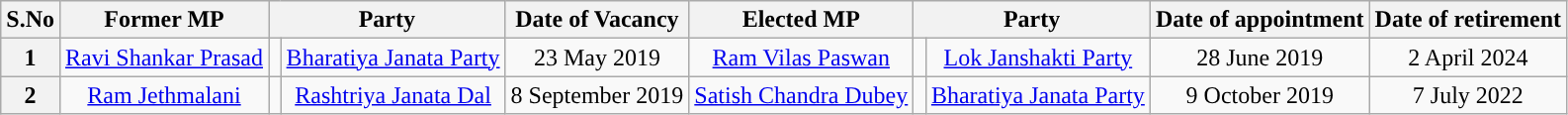<table class="wikitable sortable">
<tr>
<th>S.No</th>
<th>Former MP</th>
<th colspan=2>Party</th>
<th>Date of Vacancy</th>
<th>Elected MP</th>
<th colspan=2>Party</th>
<th>Date of appointment</th>
<th>Date of retirement</th>
</tr>
<tr style="text-align:center;">
<th>1</th>
<td><a href='#'>Ravi Shankar Prasad</a></td>
<td width="1"></td>
<td><a href='#'>Bharatiya Janata Party</a></td>
<td>23 May 2019</td>
<td><a href='#'>Ram Vilas Paswan</a></td>
<td width="1"></td>
<td><a href='#'>Lok Janshakti Party</a></td>
<td>28 June 2019</td>
<td>2 April 2024</td>
</tr>
<tr style="text-align:center;">
<th>2</th>
<td><a href='#'>Ram Jethmalani</a></td>
<td width="1"></td>
<td><a href='#'>Rashtriya Janata Dal</a></td>
<td>8 September 2019</td>
<td><a href='#'>Satish Chandra Dubey</a></td>
<td width="1"></td>
<td><a href='#'>Bharatiya Janata Party</a></td>
<td>9 October 2019</td>
<td>7 July 2022</td>
</tr>
</table>
